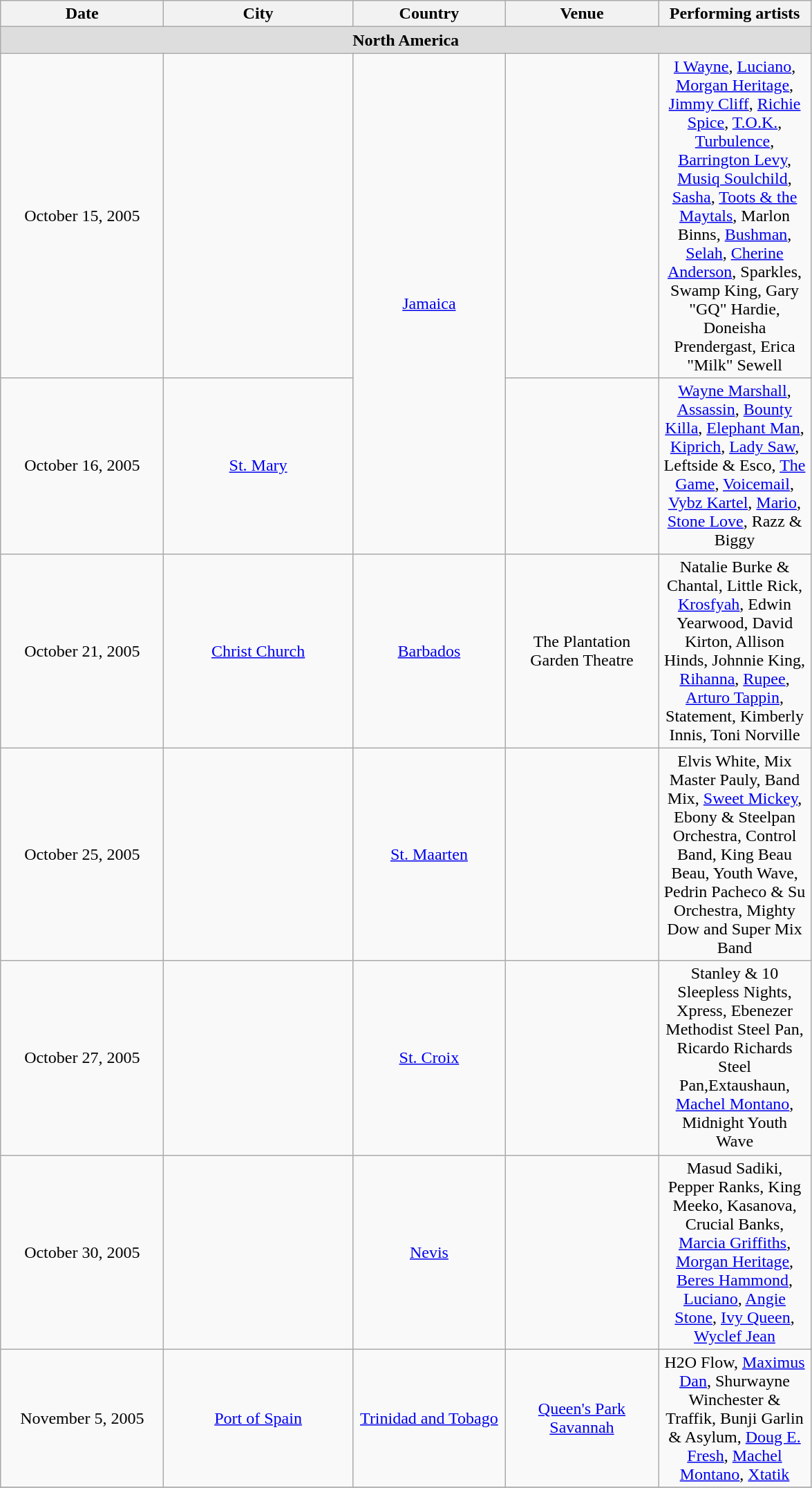<table class="wikitable" style="text-align:center;">
<tr>
<th width="150">Date</th>
<th width="175">City</th>
<th width="140">Country</th>
<th width="140">Venue</th>
<th width="140">Performing artists</th>
</tr>
<tr bgcolor="#DDDDDD">
<td colspan=5><strong>North America</strong></td>
</tr>
<tr>
<td>October 15, 2005</td>
<td></td>
<td rowspan="2"><a href='#'>Jamaica</a></td>
<td></td>
<td><a href='#'>I Wayne</a>, <a href='#'>Luciano</a>, <a href='#'>Morgan Heritage</a>, <a href='#'>Jimmy Cliff</a>, <a href='#'>Richie Spice</a>, <a href='#'>T.O.K.</a>, <a href='#'>Turbulence</a>, <a href='#'>Barrington Levy</a>, <a href='#'>Musiq Soulchild</a>, <a href='#'>Sasha</a>, <a href='#'>Toots & the Maytals</a>, Marlon Binns, <a href='#'>Bushman</a>, <a href='#'>Selah</a>, <a href='#'>Cherine Anderson</a>, Sparkles, Swamp King, Gary "GQ" Hardie, Doneisha Prendergast, Erica "Milk" Sewell</td>
</tr>
<tr>
<td>October 16, 2005</td>
<td><a href='#'>St. Mary</a></td>
<td></td>
<td><a href='#'>Wayne Marshall</a>, <a href='#'>Assassin</a>, <a href='#'>Bounty Killa</a>, <a href='#'>Elephant Man</a>, <a href='#'>Kiprich</a>, <a href='#'>Lady Saw</a>, Leftside & Esco, <a href='#'>The Game</a>, <a href='#'>Voicemail</a>, <a href='#'>Vybz Kartel</a>, <a href='#'>Mario</a>, <a href='#'>Stone Love</a>, Razz & Biggy</td>
</tr>
<tr>
<td>October 21, 2005</td>
<td><a href='#'>Christ Church</a></td>
<td rowspan="1"><a href='#'>Barbados</a></td>
<td>The Plantation Garden Theatre</td>
<td>Natalie Burke & Chantal, Little Rick, <a href='#'>Krosfyah</a>, Edwin Yearwood, David Kirton, Allison Hinds, Johnnie King, <a href='#'>Rihanna</a>, <a href='#'>Rupee</a>, <a href='#'>Arturo Tappin</a>, Statement, Kimberly Innis, Toni Norville</td>
</tr>
<tr>
<td>October 25, 2005</td>
<td></td>
<td rowspan="1"><a href='#'>St. Maarten</a></td>
<td></td>
<td>Elvis White, Mix Master Pauly, Band Mix, <a href='#'>Sweet Mickey</a>, Ebony & Steelpan Orchestra, Control Band, King Beau Beau, Youth Wave, Pedrin Pacheco & Su Orchestra, Mighty Dow and Super Mix Band</td>
</tr>
<tr>
<td>October 27, 2005</td>
<td></td>
<td rowspan="1"><a href='#'>St. Croix</a></td>
<td></td>
<td>Stanley & 10 Sleepless Nights, Xpress, Ebenezer Methodist Steel Pan, Ricardo Richards Steel Pan,Extaushaun, <a href='#'>Machel Montano</a>, Midnight Youth Wave</td>
</tr>
<tr>
<td>October 30, 2005</td>
<td></td>
<td rowspan="1"><a href='#'>Nevis</a></td>
<td></td>
<td>Masud Sadiki, Pepper Ranks, King Meeko, Kasanova, Crucial Banks, <a href='#'>Marcia Griffiths</a>, <a href='#'>Morgan Heritage</a>, <a href='#'>Beres Hammond</a>, <a href='#'>Luciano</a>, <a href='#'>Angie Stone</a>, <a href='#'>Ivy Queen</a>, <a href='#'>Wyclef Jean</a></td>
</tr>
<tr>
<td>November 5, 2005</td>
<td><a href='#'>Port of Spain</a></td>
<td rowspan="1"><a href='#'>Trinidad and Tobago</a></td>
<td><a href='#'>Queen's Park Savannah</a></td>
<td>H2O Flow, <a href='#'>Maximus Dan</a>, Shurwayne Winchester & Traffik, Bunji Garlin & Asylum, <a href='#'>Doug E. Fresh</a>, <a href='#'>Machel Montano</a>, <a href='#'>Xtatik</a></td>
</tr>
<tr>
</tr>
</table>
